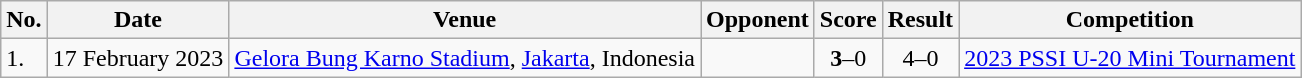<table class="wikitable">
<tr>
<th>No.</th>
<th>Date</th>
<th>Venue</th>
<th>Opponent</th>
<th>Score</th>
<th>Result</th>
<th>Competition</th>
</tr>
<tr>
<td>1.</td>
<td>17 February 2023</td>
<td><a href='#'>Gelora Bung Karno Stadium</a>, <a href='#'>Jakarta</a>, Indonesia</td>
<td></td>
<td align=center><strong>3</strong>–0</td>
<td align=center>4–0</td>
<td><a href='#'>2023 PSSI U-20 Mini Tournament</a></td>
</tr>
</table>
